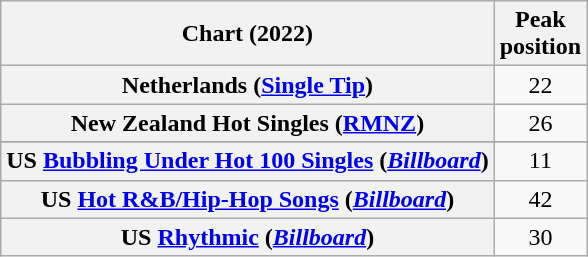<table class="wikitable sortable plainrowheaders" style="text-align:center">
<tr>
<th scope="col">Chart (2022)</th>
<th scope="col">Peak<br>position</th>
</tr>
<tr>
<th scope="row">Netherlands (<a href='#'>Single Tip</a>)</th>
<td>22</td>
</tr>
<tr>
<th scope="row">New Zealand Hot Singles (<a href='#'>RMNZ</a>)</th>
<td>26</td>
</tr>
<tr>
</tr>
<tr>
</tr>
<tr>
<th scope="row">US <a href='#'>Bubbling Under Hot 100 Singles</a> (<em><a href='#'>Billboard</a></em>)</th>
<td>11</td>
</tr>
<tr>
<th scope="row">US <a href='#'>Hot R&B/Hip-Hop Songs</a> (<em><a href='#'>Billboard</a></em>)</th>
<td>42</td>
</tr>
<tr>
<th scope="row">US <a href='#'>Rhythmic</a> (<em><a href='#'>Billboard</a></em>)</th>
<td>30</td>
</tr>
</table>
